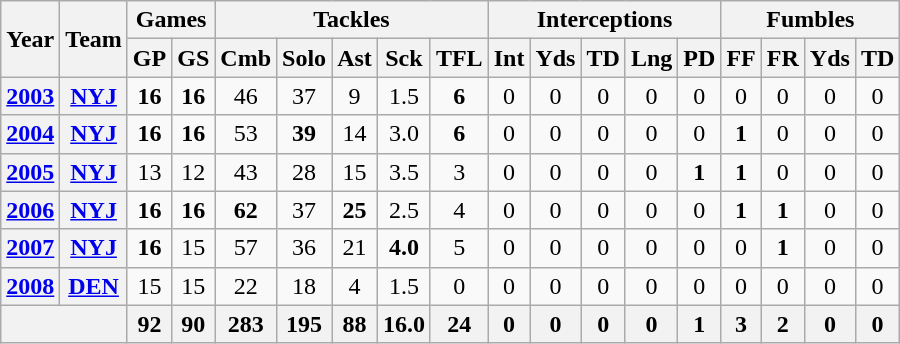<table class="wikitable" style="text-align:center">
<tr>
<th rowspan="2">Year</th>
<th rowspan="2">Team</th>
<th colspan="2">Games</th>
<th colspan="5">Tackles</th>
<th colspan="5">Interceptions</th>
<th colspan="4">Fumbles</th>
</tr>
<tr>
<th>GP</th>
<th>GS</th>
<th>Cmb</th>
<th>Solo</th>
<th>Ast</th>
<th>Sck</th>
<th>TFL</th>
<th>Int</th>
<th>Yds</th>
<th>TD</th>
<th>Lng</th>
<th>PD</th>
<th>FF</th>
<th>FR</th>
<th>Yds</th>
<th>TD</th>
</tr>
<tr>
<th><a href='#'>2003</a></th>
<th><a href='#'>NYJ</a></th>
<td><strong>16</strong></td>
<td><strong>16</strong></td>
<td>46</td>
<td>37</td>
<td>9</td>
<td>1.5</td>
<td><strong>6</strong></td>
<td>0</td>
<td>0</td>
<td>0</td>
<td>0</td>
<td>0</td>
<td>0</td>
<td>0</td>
<td>0</td>
<td>0</td>
</tr>
<tr>
<th><a href='#'>2004</a></th>
<th><a href='#'>NYJ</a></th>
<td><strong>16</strong></td>
<td><strong>16</strong></td>
<td>53</td>
<td><strong>39</strong></td>
<td>14</td>
<td>3.0</td>
<td><strong>6</strong></td>
<td>0</td>
<td>0</td>
<td>0</td>
<td>0</td>
<td>0</td>
<td><strong>1</strong></td>
<td>0</td>
<td>0</td>
<td>0</td>
</tr>
<tr>
<th><a href='#'>2005</a></th>
<th><a href='#'>NYJ</a></th>
<td>13</td>
<td>12</td>
<td>43</td>
<td>28</td>
<td>15</td>
<td>3.5</td>
<td>3</td>
<td>0</td>
<td>0</td>
<td>0</td>
<td>0</td>
<td><strong>1</strong></td>
<td><strong>1</strong></td>
<td>0</td>
<td>0</td>
<td>0</td>
</tr>
<tr>
<th><a href='#'>2006</a></th>
<th><a href='#'>NYJ</a></th>
<td><strong>16</strong></td>
<td><strong>16</strong></td>
<td><strong>62</strong></td>
<td>37</td>
<td><strong>25</strong></td>
<td>2.5</td>
<td>4</td>
<td>0</td>
<td>0</td>
<td>0</td>
<td>0</td>
<td>0</td>
<td><strong>1</strong></td>
<td><strong>1</strong></td>
<td>0</td>
<td>0</td>
</tr>
<tr>
<th><a href='#'>2007</a></th>
<th><a href='#'>NYJ</a></th>
<td><strong>16</strong></td>
<td>15</td>
<td>57</td>
<td>36</td>
<td>21</td>
<td><strong>4.0</strong></td>
<td>5</td>
<td>0</td>
<td>0</td>
<td>0</td>
<td>0</td>
<td>0</td>
<td>0</td>
<td><strong>1</strong></td>
<td>0</td>
<td>0</td>
</tr>
<tr>
<th><a href='#'>2008</a></th>
<th><a href='#'>DEN</a></th>
<td>15</td>
<td>15</td>
<td>22</td>
<td>18</td>
<td>4</td>
<td>1.5</td>
<td>0</td>
<td>0</td>
<td>0</td>
<td>0</td>
<td>0</td>
<td>0</td>
<td>0</td>
<td>0</td>
<td>0</td>
<td>0</td>
</tr>
<tr>
<th colspan="2"></th>
<th>92</th>
<th>90</th>
<th>283</th>
<th>195</th>
<th>88</th>
<th>16.0</th>
<th>24</th>
<th>0</th>
<th>0</th>
<th>0</th>
<th>0</th>
<th>1</th>
<th>3</th>
<th>2</th>
<th>0</th>
<th>0</th>
</tr>
</table>
